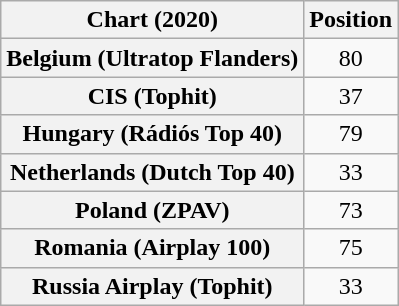<table class="wikitable sortable plainrowheaders" style="text-align:center">
<tr>
<th scope="col">Chart (2020)</th>
<th scope="col">Position</th>
</tr>
<tr>
<th scope="row">Belgium (Ultratop Flanders)</th>
<td>80</td>
</tr>
<tr>
<th scope="row">CIS (Tophit)</th>
<td>37</td>
</tr>
<tr>
<th scope="row">Hungary (Rádiós Top 40)</th>
<td>79</td>
</tr>
<tr>
<th scope="row">Netherlands (Dutch Top 40)</th>
<td>33</td>
</tr>
<tr>
<th scope="row">Poland (ZPAV)</th>
<td>73</td>
</tr>
<tr>
<th scope="row">Romania (Airplay 100)</th>
<td>75</td>
</tr>
<tr>
<th scope="row">Russia Airplay (Tophit)</th>
<td>33</td>
</tr>
</table>
